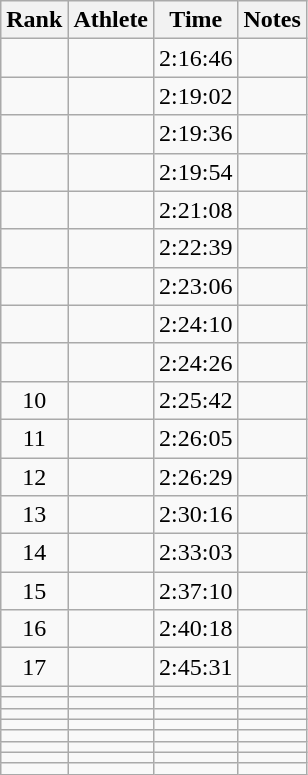<table class="wikitable sortable" style="text-align:center">
<tr>
<th>Rank</th>
<th>Athlete</th>
<th>Time</th>
<th>Notes</th>
</tr>
<tr>
<td></td>
<td align=left></td>
<td>2:16:46</td>
<td></td>
</tr>
<tr>
<td></td>
<td align=left></td>
<td>2:19:02</td>
<td></td>
</tr>
<tr>
<td></td>
<td align=left></td>
<td>2:19:36</td>
<td></td>
</tr>
<tr>
<td></td>
<td align=left></td>
<td>2:19:54</td>
<td></td>
</tr>
<tr>
<td></td>
<td align=left></td>
<td>2:21:08</td>
<td></td>
</tr>
<tr>
<td></td>
<td align=left></td>
<td>2:22:39</td>
<td></td>
</tr>
<tr>
<td></td>
<td align=left></td>
<td>2:23:06</td>
<td></td>
</tr>
<tr>
<td></td>
<td align=left></td>
<td>2:24:10</td>
<td></td>
</tr>
<tr>
<td></td>
<td align=left></td>
<td>2:24:26</td>
<td></td>
</tr>
<tr>
<td>10</td>
<td align=left></td>
<td>2:25:42</td>
<td></td>
</tr>
<tr>
<td>11</td>
<td align=left></td>
<td>2:26:05</td>
<td></td>
</tr>
<tr>
<td>12</td>
<td align=left></td>
<td>2:26:29</td>
<td></td>
</tr>
<tr>
<td>13</td>
<td align=left></td>
<td>2:30:16</td>
<td></td>
</tr>
<tr>
<td>14</td>
<td align=left></td>
<td>2:33:03</td>
<td></td>
</tr>
<tr>
<td>15</td>
<td align=left></td>
<td>2:37:10</td>
<td></td>
</tr>
<tr>
<td>16</td>
<td align=left></td>
<td>2:40:18</td>
<td></td>
</tr>
<tr>
<td>17</td>
<td align=left></td>
<td>2:45:31</td>
<td></td>
</tr>
<tr>
<td></td>
<td align=left></td>
<td></td>
<td></td>
</tr>
<tr>
<td></td>
<td align=left></td>
<td></td>
<td></td>
</tr>
<tr>
<td></td>
<td align=left></td>
<td></td>
<td></td>
</tr>
<tr>
<td></td>
<td align=left></td>
<td></td>
<td></td>
</tr>
<tr>
<td></td>
<td align=left></td>
<td></td>
<td></td>
</tr>
<tr>
<td></td>
<td align=left></td>
<td></td>
<td></td>
</tr>
<tr>
<td></td>
<td align=left></td>
<td></td>
<td></td>
</tr>
<tr>
<td></td>
<td align=left></td>
<td></td>
<td></td>
</tr>
</table>
